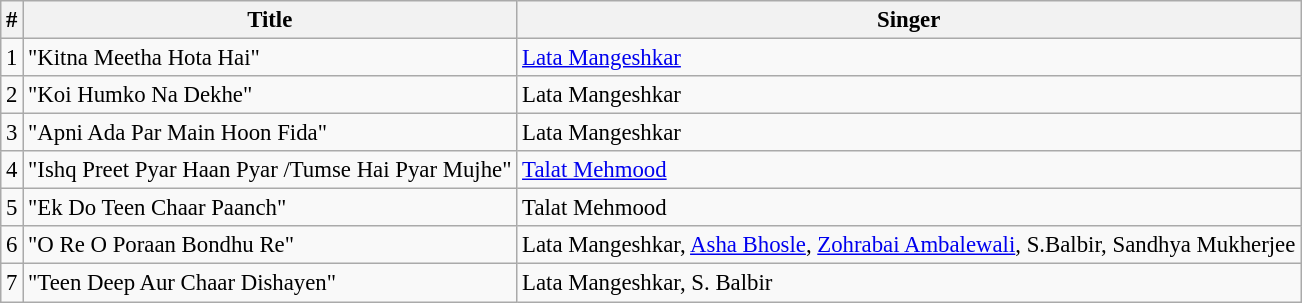<table class="wikitable" style="font-size:95%;">
<tr>
<th>#</th>
<th>Title</th>
<th>Singer</th>
</tr>
<tr>
<td>1</td>
<td>"Kitna Meetha Hota Hai"</td>
<td><a href='#'>Lata Mangeshkar</a></td>
</tr>
<tr>
<td>2</td>
<td>"Koi Humko Na Dekhe"</td>
<td>Lata Mangeshkar</td>
</tr>
<tr>
<td>3</td>
<td>"Apni Ada Par Main Hoon Fida"</td>
<td>Lata Mangeshkar</td>
</tr>
<tr>
<td>4</td>
<td>"Ishq Preet Pyar Haan Pyar /Tumse Hai Pyar Mujhe"</td>
<td><a href='#'>Talat Mehmood</a></td>
</tr>
<tr>
<td>5</td>
<td>"Ek Do Teen Chaar Paanch"</td>
<td>Talat Mehmood</td>
</tr>
<tr>
<td>6</td>
<td>"O Re O Poraan Bondhu Re"</td>
<td>Lata Mangeshkar, <a href='#'>Asha Bhosle</a>, <a href='#'>Zohrabai Ambalewali</a>, S.Balbir, Sandhya Mukherjee</td>
</tr>
<tr>
<td>7</td>
<td>"Teen Deep Aur Chaar Dishayen"</td>
<td>Lata Mangeshkar, S. Balbir</td>
</tr>
</table>
